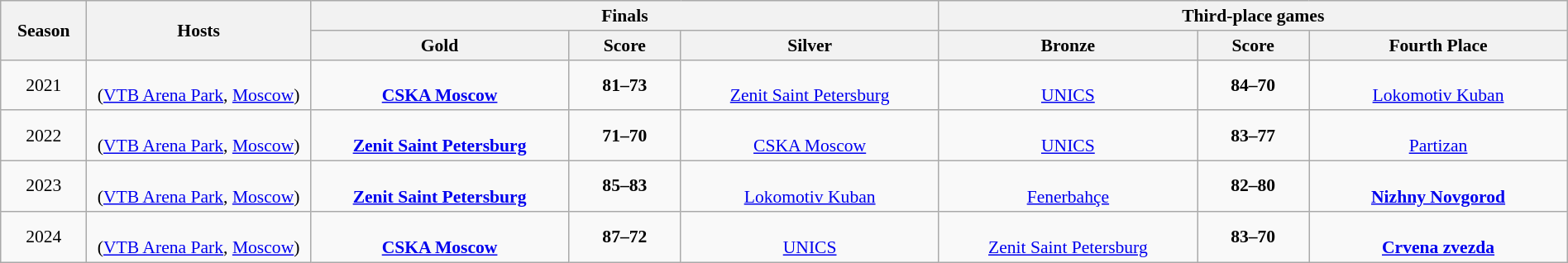<table class=wikitable style="text-align:center; font-size:90%; width:100%">
<tr>
<th rowspan=2 width=5%>Season</th>
<th rowspan=2 width=13%>Hosts</th>
<th colspan=3>Finals</th>
<th colspan=3>Third-place games</th>
</tr>
<tr>
<th width=15%>Gold</th>
<th width=6.5%>Score</th>
<th width=15%>Silver</th>
<th width=15%>Bronze</th>
<th width=6.5%>Score</th>
<th width=15%>Fourth Place</th>
</tr>
<tr>
<td>2021</td>
<td> <br> (<a href='#'>VTB Arena Park</a>, <a href='#'>Moscow</a>)</td>
<td><strong><br><a href='#'>CSKA Moscow</a></strong></td>
<td><strong>81–73</strong></td>
<td><br><a href='#'>Zenit Saint Petersburg</a></td>
<td><br><a href='#'>UNICS</a></td>
<td><strong>84–70</strong></td>
<td><br><a href='#'>Lokomotiv Kuban</a></td>
</tr>
<tr>
<td>2022</td>
<td> <br> (<a href='#'>VTB Arena Park</a>, <a href='#'>Moscow</a>)</td>
<td><strong><br><a href='#'>Zenit Saint Petersburg</a></strong></td>
<td><strong>71–70</strong></td>
<td><br><a href='#'>CSKA Moscow</a></td>
<td><br><a href='#'>UNICS</a></td>
<td><strong>83–77</strong></td>
<td><br><a href='#'>Partizan</a></td>
</tr>
<tr>
<td>2023</td>
<td> <br> (<a href='#'>VTB Arena Park</a>, <a href='#'>Moscow</a>)</td>
<td><strong><br><a href='#'>Zenit Saint Petersburg</a></strong></td>
<td><strong>85–83</strong></td>
<td><br><a href='#'>Lokomotiv Kuban</a></td>
<td><br><a href='#'>Fenerbahçe</a></td>
<td><strong>82–80</strong></td>
<td><strong><br><a href='#'>Nizhny Novgorod</a></strong></td>
</tr>
<tr>
<td>2024</td>
<td> <br> (<a href='#'>VTB Arena Park</a>, <a href='#'>Moscow</a>)</td>
<td><strong><br><a href='#'>CSKA Moscow</a></strong></td>
<td><strong>87–72</strong></td>
<td><br><a href='#'>UNICS</a></td>
<td><br><a href='#'>Zenit Saint Petersburg</a></td>
<td><strong>83–70</strong></td>
<td><strong><br><a href='#'>Crvena zvezda</a></strong></td>
</tr>
</table>
